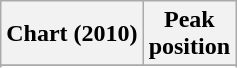<table class="wikitable sortable plainrowheaders">
<tr>
<th>Chart (2010)</th>
<th>Peak<br>position</th>
</tr>
<tr>
</tr>
<tr>
</tr>
<tr>
</tr>
<tr>
</tr>
<tr>
</tr>
<tr>
</tr>
<tr>
</tr>
<tr>
</tr>
</table>
